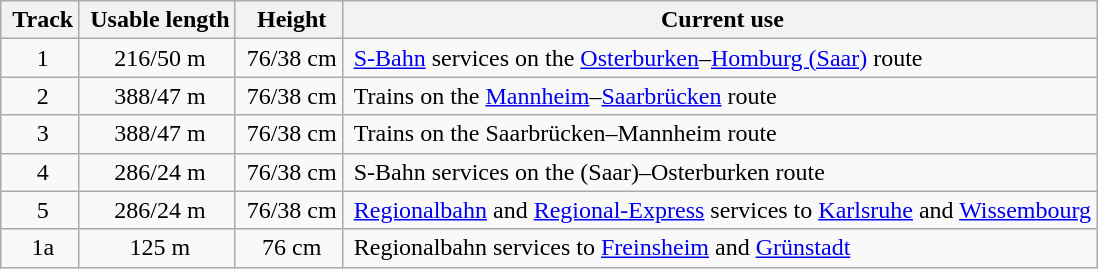<table class="wikitable" style="text-indent:4px">
<tr>
<th>Track</th>
<th>Usable length</th>
<th>Height</th>
<th>Current use</th>
</tr>
<tr>
<td style="text-align:center">1</td>
<td style="text-align:center">216/50 m</td>
<td style="text-align:center">76/38 cm</td>
<td><a href='#'>S-Bahn</a> services on the <a href='#'>Osterburken</a>–<a href='#'>Homburg (Saar)</a> route</td>
</tr>
<tr>
<td style="text-align:center">2</td>
<td style="text-align:center">388/47 m</td>
<td style="text-align:center">76/38 cm</td>
<td>Trains on the <a href='#'>Mannheim</a>–<a href='#'>Saarbrücken</a> route</td>
</tr>
<tr>
<td style="text-align:center">3</td>
<td style="text-align:center">388/47 m</td>
<td style="text-align:center">76/38 cm</td>
<td>Trains on the Saarbrücken–Mannheim route</td>
</tr>
<tr>
<td style="text-align:center">4</td>
<td style="text-align:center">286/24 m</td>
<td style="text-align:center">76/38 cm</td>
<td>S-Bahn services on the (Saar)–Osterburken route</td>
</tr>
<tr>
<td style="text-align:center">5</td>
<td style="text-align:center">286/24 m</td>
<td style="text-align:center">76/38 cm</td>
<td><a href='#'>Regionalbahn</a> and <a href='#'>Regional-Express</a> services to <a href='#'>Karlsruhe</a> and <a href='#'>Wissembourg</a></td>
</tr>
<tr>
<td style="text-align:center">1a</td>
<td style="text-align:center">125 m</td>
<td style="text-align:center">76 cm</td>
<td>Regionalbahn services to <a href='#'>Freinsheim</a> and <a href='#'>Grünstadt</a></td>
</tr>
</table>
